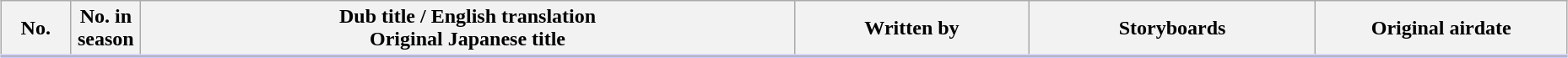<table class="wikitable" style="width:98%; margin:auto; background:#FFF">
<tr style="border-bottom: 3px solid #CCF;">
<th style="width:3em;">No.</th>
<th style="width:3em;">No. in season</th>
<th>Dub title / English translation<br>Original Japanese title</th>
<th style="width:15%;">Written by</th>
<th>Storyboards </th>
<th style="width:12em;">Original airdate</th>
</tr>
<tr>
</tr>
</table>
